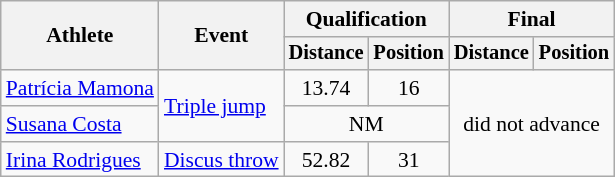<table class=wikitable style="font-size:90%">
<tr>
<th rowspan="2">Athlete</th>
<th rowspan="2">Event</th>
<th colspan="2">Qualification</th>
<th colspan="2">Final</th>
</tr>
<tr style="font-size:95%">
<th>Distance</th>
<th>Position</th>
<th>Distance</th>
<th>Position</th>
</tr>
<tr style=text-align:center>
<td style=text-align:left><a href='#'>Patrícia Mamona</a></td>
<td style=text-align:left rowspan=2><a href='#'>Triple jump</a></td>
<td>13.74</td>
<td>16</td>
<td colspan=2 rowspan=3>did not advance</td>
</tr>
<tr style=text-align:center>
<td style=text-align:left><a href='#'>Susana Costa</a></td>
<td colspan=2>NM</td>
</tr>
<tr style=text-align:center>
<td style=text-align:left><a href='#'>Irina Rodrigues</a></td>
<td style=text-align:left><a href='#'>Discus throw</a></td>
<td>52.82</td>
<td>31</td>
</tr>
</table>
